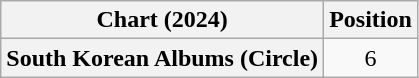<table class="wikitable plainrowheaders" style="text-align:center">
<tr>
<th scope="col">Chart (2024)</th>
<th scope="col">Position</th>
</tr>
<tr>
<th scope="row">South Korean Albums (Circle)</th>
<td>6</td>
</tr>
</table>
